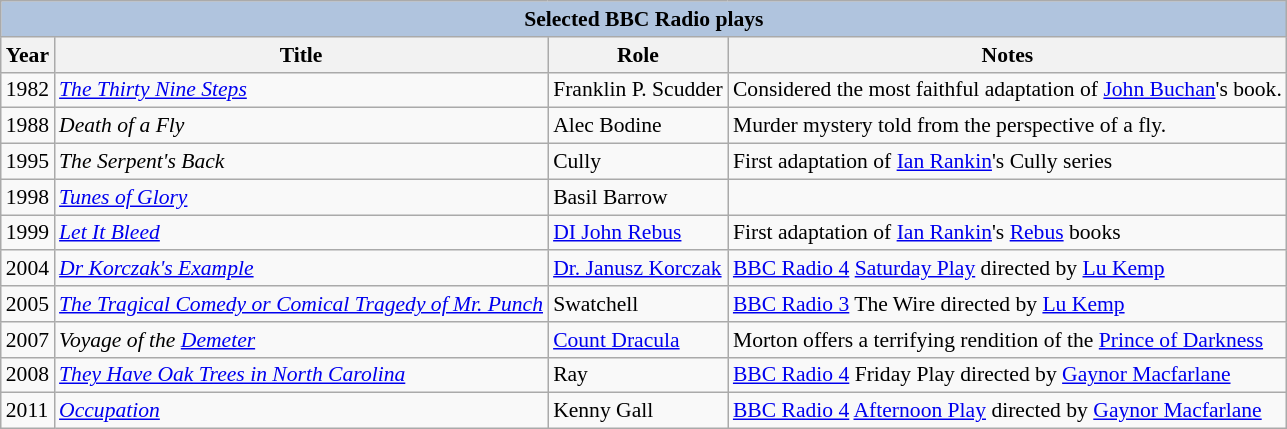<table class="wikitable" style="font-size: 90%;">
<tr>
<th colspan="4" style="background: LightSteelBlue;">Selected BBC Radio plays</th>
</tr>
<tr>
<th>Year</th>
<th>Title</th>
<th>Role</th>
<th>Notes</th>
</tr>
<tr>
<td>1982</td>
<td><em><a href='#'>The Thirty Nine Steps</a></em></td>
<td>Franklin P. Scudder</td>
<td>Considered the most faithful adaptation of <a href='#'>John Buchan</a>'s book.</td>
</tr>
<tr>
<td>1988</td>
<td><em>Death of a Fly</em></td>
<td>Alec Bodine</td>
<td>Murder mystery told from the perspective of a fly.</td>
</tr>
<tr>
<td>1995</td>
<td><em>The Serpent's Back</em></td>
<td>Cully</td>
<td>First adaptation of <a href='#'>Ian Rankin</a>'s Cully series</td>
</tr>
<tr>
<td>1998</td>
<td><em><a href='#'>Tunes of Glory</a></em></td>
<td>Basil Barrow</td>
<td></td>
</tr>
<tr>
<td>1999</td>
<td><em><a href='#'>Let It Bleed</a></em></td>
<td><a href='#'>DI John Rebus</a></td>
<td>First adaptation of <a href='#'>Ian Rankin</a>'s <a href='#'>Rebus</a> books</td>
</tr>
<tr>
<td>2004</td>
<td><em><a href='#'>Dr Korczak's Example</a></em></td>
<td><a href='#'>Dr. Janusz Korczak</a></td>
<td><a href='#'>BBC Radio 4</a> <a href='#'>Saturday Play</a> directed by <a href='#'>Lu Kemp</a></td>
</tr>
<tr>
<td>2005</td>
<td><em><a href='#'>The Tragical Comedy or Comical Tragedy of Mr. Punch</a></em></td>
<td>Swatchell</td>
<td><a href='#'>BBC Radio 3</a> The Wire directed by <a href='#'>Lu Kemp</a></td>
</tr>
<tr>
<td>2007</td>
<td><em>Voyage of the <a href='#'>Demeter</a></em></td>
<td><a href='#'>Count Dracula</a></td>
<td>Morton offers a terrifying rendition of the <a href='#'>Prince of Darkness</a></td>
</tr>
<tr>
<td>2008</td>
<td><em><a href='#'>They Have Oak Trees in North Carolina</a></em></td>
<td>Ray</td>
<td><a href='#'>BBC Radio 4</a> Friday Play directed by <a href='#'>Gaynor Macfarlane</a></td>
</tr>
<tr>
<td>2011</td>
<td><em><a href='#'>Occupation</a></em></td>
<td>Kenny Gall</td>
<td><a href='#'>BBC Radio 4</a> <a href='#'>Afternoon Play</a> directed by <a href='#'>Gaynor Macfarlane</a></td>
</tr>
</table>
